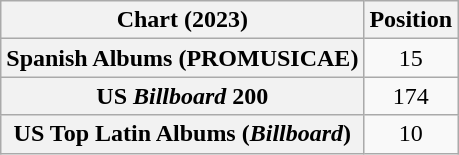<table class="wikitable sortable plainrowheaders" style="text-align:center">
<tr>
<th scope="col">Chart (2023)</th>
<th scope="col">Position</th>
</tr>
<tr>
<th scope="row">Spanish Albums (PROMUSICAE)</th>
<td>15</td>
</tr>
<tr>
<th scope="row">US <em>Billboard</em> 200</th>
<td>174</td>
</tr>
<tr>
<th scope="row">US Top Latin Albums (<em>Billboard</em>)</th>
<td>10</td>
</tr>
</table>
